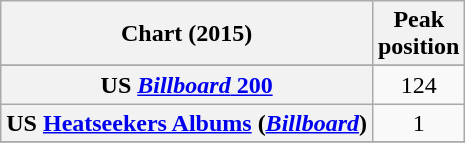<table class="wikitable sortable plainrowheaders" style="text-align:center">
<tr>
<th scope="col">Chart (2015)</th>
<th scope="col">Peak<br> position</th>
</tr>
<tr>
</tr>
<tr>
</tr>
<tr>
</tr>
<tr>
<th scope="row">US <a href='#'><em>Billboard</em> 200</a></th>
<td>124</td>
</tr>
<tr>
<th scope="row">US <a href='#'>Heatseekers Albums</a> (<em><a href='#'>Billboard</a></em>)</th>
<td>1</td>
</tr>
<tr>
</tr>
</table>
